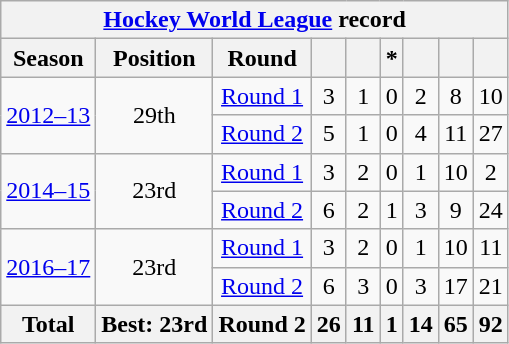<table class="wikitable" style="text-align: center;">
<tr>
<th colspan=9><a href='#'>Hockey World League</a> record</th>
</tr>
<tr>
<th>Season</th>
<th>Position</th>
<th>Round</th>
<th></th>
<th></th>
<th> *</th>
<th></th>
<th></th>
<th></th>
</tr>
<tr>
<td rowspan=2><a href='#'>2012–13</a></td>
<td rowspan=2>29th</td>
<td><a href='#'>Round 1</a></td>
<td>3</td>
<td>1</td>
<td>0</td>
<td>2</td>
<td>8</td>
<td>10</td>
</tr>
<tr>
<td><a href='#'>Round 2</a></td>
<td>5</td>
<td>1</td>
<td>0</td>
<td>4</td>
<td>11</td>
<td>27</td>
</tr>
<tr>
<td rowspan=2><a href='#'>2014–15</a></td>
<td rowspan=2>23rd</td>
<td><a href='#'>Round 1</a></td>
<td>3</td>
<td>2</td>
<td>0</td>
<td>1</td>
<td>10</td>
<td>2</td>
</tr>
<tr>
<td><a href='#'>Round 2</a></td>
<td>6</td>
<td>2</td>
<td>1</td>
<td>3</td>
<td>9</td>
<td>24</td>
</tr>
<tr>
<td rowspan=2><a href='#'>2016–17</a></td>
<td rowspan=2>23rd</td>
<td><a href='#'>Round 1</a></td>
<td>3</td>
<td>2</td>
<td>0</td>
<td>1</td>
<td>10</td>
<td>11</td>
</tr>
<tr>
<td><a href='#'>Round 2</a></td>
<td>6</td>
<td>3</td>
<td>0</td>
<td>3</td>
<td>17</td>
<td>21</td>
</tr>
<tr>
<th>Total</th>
<th>Best: 23rd</th>
<th>Round 2</th>
<th>26</th>
<th>11</th>
<th>1</th>
<th>14</th>
<th>65</th>
<th>92</th>
</tr>
</table>
